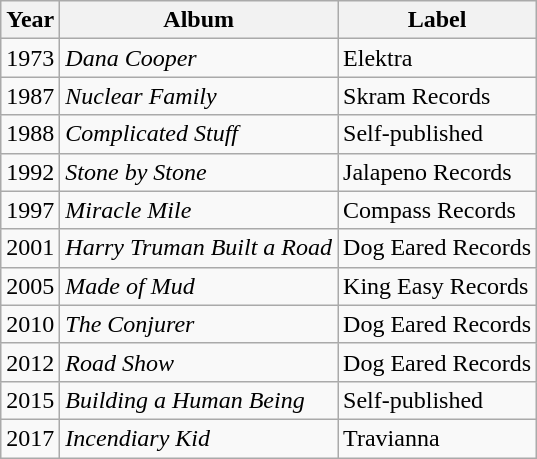<table class="wikitable">
<tr>
<th>Year</th>
<th>Album</th>
<th>Label</th>
</tr>
<tr>
<td>1973</td>
<td><em>Dana Cooper</em></td>
<td>Elektra</td>
</tr>
<tr>
<td>1987</td>
<td><em>Nuclear Family</em></td>
<td>Skram Records</td>
</tr>
<tr>
<td>1988</td>
<td><em>Complicated Stuff</em></td>
<td>Self-published</td>
</tr>
<tr>
<td>1992</td>
<td><em>Stone by Stone</em></td>
<td>Jalapeno Records</td>
</tr>
<tr>
<td>1997</td>
<td><em>Miracle Mile</em></td>
<td>Compass Records</td>
</tr>
<tr>
<td>2001</td>
<td><em>Harry Truman Built a Road</em></td>
<td>Dog Eared Records</td>
</tr>
<tr>
<td>2005</td>
<td><em>Made of Mud</em></td>
<td>King Easy Records</td>
</tr>
<tr>
<td>2010</td>
<td><em>The Conjurer</em></td>
<td>Dog Eared Records</td>
</tr>
<tr>
<td>2012</td>
<td><em>Road Show</em></td>
<td>Dog Eared Records</td>
</tr>
<tr>
<td>2015</td>
<td><em>Building a Human Being</em></td>
<td>Self-published</td>
</tr>
<tr>
<td>2017</td>
<td><em>Incendiary Kid</em></td>
<td>Travianna</td>
</tr>
</table>
